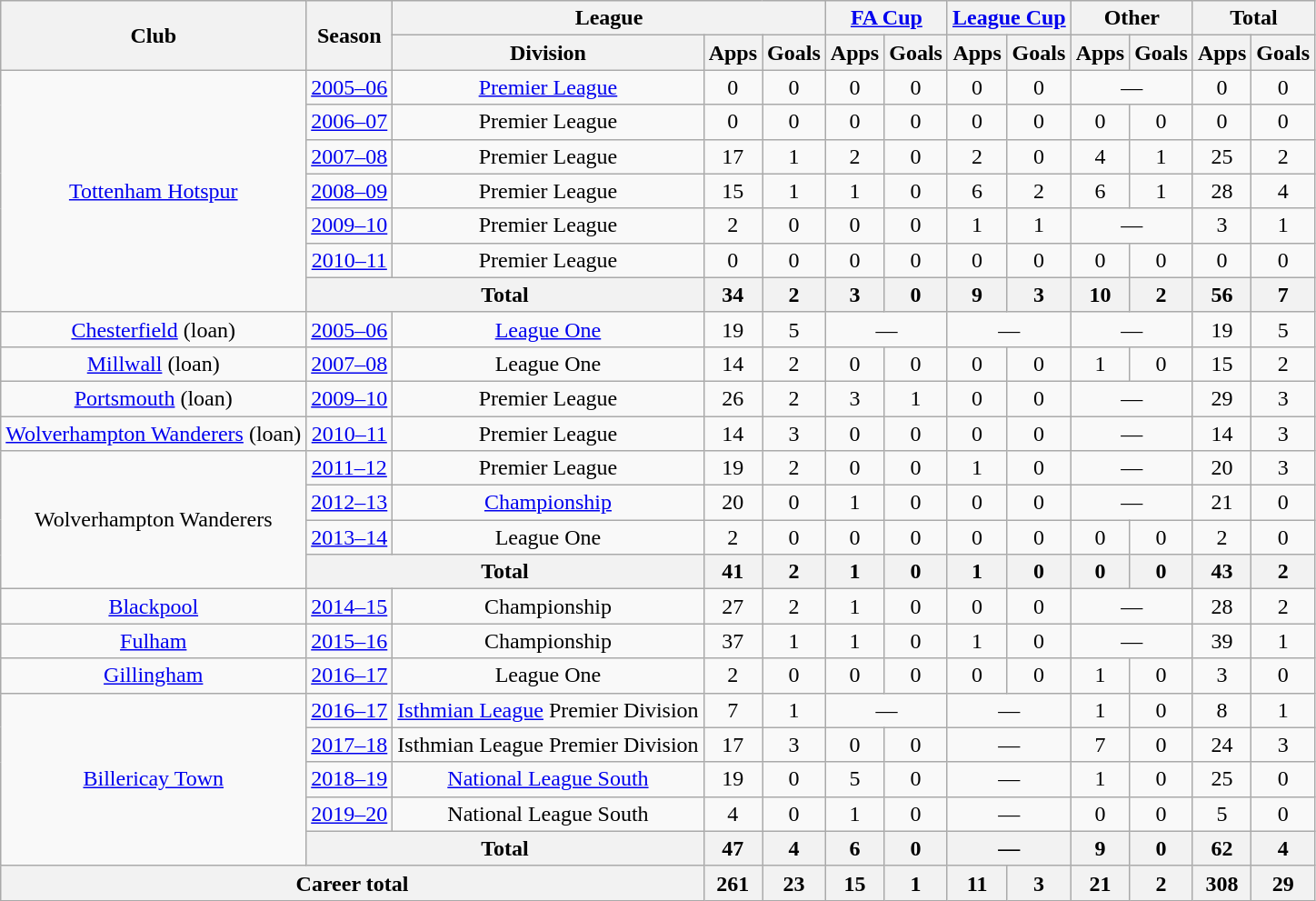<table class="wikitable" style="text-align:center">
<tr>
<th rowspan="2">Club</th>
<th rowspan="2">Season</th>
<th colspan="3">League</th>
<th colspan="2"><a href='#'>FA Cup</a></th>
<th colspan="2"><a href='#'>League Cup</a></th>
<th colspan="2">Other</th>
<th colspan="2">Total</th>
</tr>
<tr>
<th>Division</th>
<th>Apps</th>
<th>Goals</th>
<th>Apps</th>
<th>Goals</th>
<th>Apps</th>
<th>Goals</th>
<th>Apps</th>
<th>Goals</th>
<th>Apps</th>
<th>Goals</th>
</tr>
<tr>
<td rowspan="7"><a href='#'>Tottenham Hotspur</a></td>
<td><a href='#'>2005–06</a></td>
<td><a href='#'>Premier League</a></td>
<td>0</td>
<td>0</td>
<td>0</td>
<td>0</td>
<td>0</td>
<td>0</td>
<td colspan="2">—</td>
<td>0</td>
<td>0</td>
</tr>
<tr>
<td><a href='#'>2006–07</a></td>
<td>Premier League</td>
<td>0</td>
<td>0</td>
<td>0</td>
<td>0</td>
<td>0</td>
<td>0</td>
<td>0</td>
<td>0</td>
<td>0</td>
<td>0</td>
</tr>
<tr>
<td><a href='#'>2007–08</a></td>
<td>Premier League</td>
<td>17</td>
<td>1</td>
<td>2</td>
<td>0</td>
<td>2</td>
<td>0</td>
<td>4</td>
<td>1</td>
<td>25</td>
<td>2</td>
</tr>
<tr>
<td><a href='#'>2008–09</a></td>
<td>Premier League</td>
<td>15</td>
<td>1</td>
<td>1</td>
<td>0</td>
<td>6</td>
<td>2</td>
<td>6</td>
<td>1</td>
<td>28</td>
<td>4</td>
</tr>
<tr>
<td><a href='#'>2009–10</a></td>
<td>Premier League</td>
<td>2</td>
<td>0</td>
<td>0</td>
<td>0</td>
<td>1</td>
<td>1</td>
<td colspan="2">—</td>
<td>3</td>
<td>1</td>
</tr>
<tr>
<td><a href='#'>2010–11</a></td>
<td>Premier League</td>
<td>0</td>
<td>0</td>
<td>0</td>
<td>0</td>
<td>0</td>
<td>0</td>
<td>0</td>
<td>0</td>
<td>0</td>
<td>0</td>
</tr>
<tr>
<th colspan=2>Total</th>
<th>34</th>
<th>2</th>
<th>3</th>
<th>0</th>
<th>9</th>
<th>3</th>
<th>10</th>
<th>2</th>
<th>56</th>
<th>7</th>
</tr>
<tr>
<td rowspan="1"><a href='#'>Chesterfield</a> (loan)</td>
<td><a href='#'>2005–06</a></td>
<td><a href='#'>League One</a></td>
<td>19</td>
<td>5</td>
<td colspan="2">—</td>
<td colspan="2">—</td>
<td colspan="2">—</td>
<td>19</td>
<td>5</td>
</tr>
<tr>
<td rowspan="1"><a href='#'>Millwall</a> (loan)</td>
<td><a href='#'>2007–08</a></td>
<td>League One</td>
<td>14</td>
<td>2</td>
<td>0</td>
<td>0</td>
<td>0</td>
<td>0</td>
<td>1</td>
<td>0</td>
<td>15</td>
<td>2</td>
</tr>
<tr>
<td rowspan="1"><a href='#'>Portsmouth</a> (loan)</td>
<td><a href='#'>2009–10</a></td>
<td>Premier League</td>
<td>26</td>
<td>2</td>
<td>3</td>
<td>1</td>
<td>0</td>
<td>0</td>
<td colspan="2">—</td>
<td>29</td>
<td>3</td>
</tr>
<tr>
<td rowspan="1"><a href='#'>Wolverhampton Wanderers</a> (loan)</td>
<td><a href='#'>2010–11</a></td>
<td>Premier League</td>
<td>14</td>
<td>3</td>
<td>0</td>
<td>0</td>
<td>0</td>
<td>0</td>
<td colspan="2">—</td>
<td>14</td>
<td>3</td>
</tr>
<tr>
<td rowspan="4">Wolverhampton Wanderers</td>
<td><a href='#'>2011–12</a></td>
<td>Premier League</td>
<td>19</td>
<td>2</td>
<td>0</td>
<td>0</td>
<td>1</td>
<td>0</td>
<td colspan="2">—</td>
<td>20</td>
<td>3</td>
</tr>
<tr>
<td><a href='#'>2012–13</a></td>
<td><a href='#'>Championship</a></td>
<td>20</td>
<td>0</td>
<td>1</td>
<td>0</td>
<td>0</td>
<td>0</td>
<td colspan="2">—</td>
<td>21</td>
<td>0</td>
</tr>
<tr>
<td><a href='#'>2013–14</a></td>
<td>League One</td>
<td>2</td>
<td>0</td>
<td>0</td>
<td>0</td>
<td>0</td>
<td>0</td>
<td>0</td>
<td>0</td>
<td>2</td>
<td>0</td>
</tr>
<tr>
<th colspan=2>Total</th>
<th>41</th>
<th>2</th>
<th>1</th>
<th>0</th>
<th>1</th>
<th>0</th>
<th>0</th>
<th>0</th>
<th>43</th>
<th>2</th>
</tr>
<tr>
<td rowspan="1"><a href='#'>Blackpool</a></td>
<td><a href='#'>2014–15</a></td>
<td>Championship</td>
<td>27</td>
<td>2</td>
<td>1</td>
<td>0</td>
<td>0</td>
<td>0</td>
<td colspan="2">—</td>
<td>28</td>
<td>2</td>
</tr>
<tr>
<td rowspan="1"><a href='#'>Fulham</a></td>
<td><a href='#'>2015–16</a></td>
<td>Championship</td>
<td>37</td>
<td>1</td>
<td>1</td>
<td>0</td>
<td>1</td>
<td>0</td>
<td colspan="2">—</td>
<td>39</td>
<td>1</td>
</tr>
<tr>
<td rowspan="1"><a href='#'>Gillingham</a></td>
<td><a href='#'>2016–17</a></td>
<td>League One</td>
<td>2</td>
<td>0</td>
<td>0</td>
<td>0</td>
<td>0</td>
<td>0</td>
<td>1</td>
<td>0</td>
<td>3</td>
<td>0</td>
</tr>
<tr>
<td rowspan="5"><a href='#'>Billericay Town</a></td>
<td><a href='#'>2016–17</a></td>
<td><a href='#'>Isthmian League</a> Premier Division</td>
<td>7</td>
<td>1</td>
<td colspan="2">—</td>
<td colspan="2">—</td>
<td>1</td>
<td>0</td>
<td>8</td>
<td>1</td>
</tr>
<tr>
<td><a href='#'>2017–18</a></td>
<td>Isthmian League Premier Division</td>
<td>17</td>
<td>3</td>
<td>0</td>
<td>0</td>
<td colspan="2">—</td>
<td>7</td>
<td>0</td>
<td>24</td>
<td>3</td>
</tr>
<tr>
<td><a href='#'>2018–19</a></td>
<td><a href='#'>National League South</a></td>
<td>19</td>
<td>0</td>
<td>5</td>
<td>0</td>
<td colspan="2">—</td>
<td>1</td>
<td>0</td>
<td>25</td>
<td>0</td>
</tr>
<tr>
<td><a href='#'>2019–20</a></td>
<td>National League South</td>
<td>4</td>
<td>0</td>
<td>1</td>
<td>0</td>
<td colspan="2">—</td>
<td>0</td>
<td>0</td>
<td>5</td>
<td>0</td>
</tr>
<tr>
<th colspan=2>Total</th>
<th>47</th>
<th>4</th>
<th>6</th>
<th>0</th>
<th colspan="2">—</th>
<th>9</th>
<th>0</th>
<th>62</th>
<th>4</th>
</tr>
<tr>
<th colspan=3>Career total</th>
<th>261</th>
<th>23</th>
<th>15</th>
<th>1</th>
<th>11</th>
<th>3</th>
<th>21</th>
<th>2</th>
<th>308</th>
<th>29</th>
</tr>
</table>
